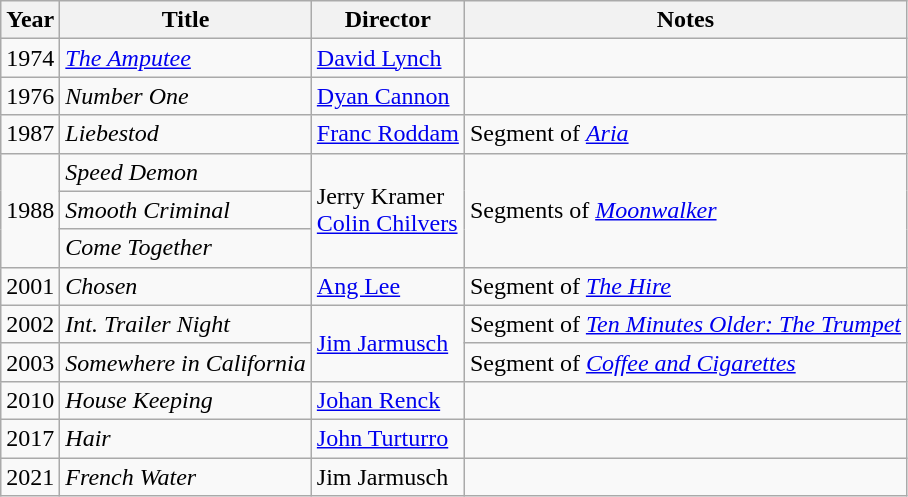<table class="wikitable plainrowheaders">
<tr>
<th>Year</th>
<th>Title</th>
<th>Director</th>
<th>Notes</th>
</tr>
<tr>
<td>1974</td>
<td><em><a href='#'>The Amputee</a></em></td>
<td><a href='#'>David Lynch</a></td>
<td></td>
</tr>
<tr>
<td>1976</td>
<td><em>Number One</em></td>
<td><a href='#'>Dyan Cannon</a></td>
<td></td>
</tr>
<tr>
<td>1987</td>
<td><em>Liebestod</em></td>
<td><a href='#'>Franc Roddam</a></td>
<td>Segment of <em><a href='#'>Aria</a></em></td>
</tr>
<tr>
<td rowspan=3>1988</td>
<td><em>Speed Demon</em></td>
<td rowspan=3>Jerry Kramer<br><a href='#'>Colin Chilvers</a></td>
<td rowspan=3>Segments of <em><a href='#'>Moonwalker</a></em></td>
</tr>
<tr>
<td><em>Smooth Criminal</em></td>
</tr>
<tr>
<td><em>Come Together</em></td>
</tr>
<tr>
<td>2001</td>
<td><em>Chosen</em></td>
<td><a href='#'>Ang Lee</a></td>
<td>Segment of <em><a href='#'>The Hire</a></em></td>
</tr>
<tr>
<td>2002</td>
<td><em>Int. Trailer Night</em></td>
<td rowspan=2><a href='#'>Jim Jarmusch</a></td>
<td>Segment of <em><a href='#'>Ten Minutes Older: The Trumpet</a></em></td>
</tr>
<tr>
<td>2003</td>
<td><em>Somewhere in California</em></td>
<td>Segment of <em><a href='#'>Coffee and Cigarettes</a></em></td>
</tr>
<tr>
<td>2010</td>
<td><em>House Keeping</em></td>
<td><a href='#'>Johan Renck</a></td>
<td></td>
</tr>
<tr>
<td>2017</td>
<td><em>Hair</em></td>
<td><a href='#'>John Turturro</a></td>
<td></td>
</tr>
<tr>
<td>2021</td>
<td><em>French Water</em></td>
<td>Jim Jarmusch</td>
<td></td>
</tr>
</table>
